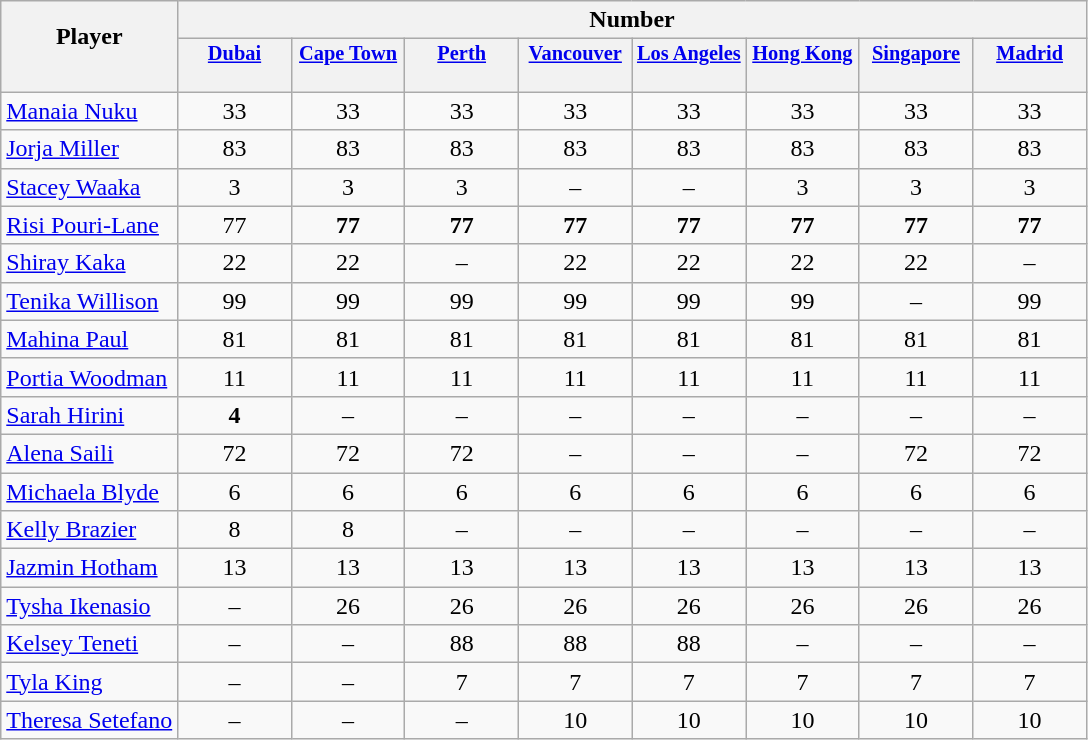<table class="wikitable sortable" style="text-align:center;">
<tr>
<th rowspan="2" style="border-bottom:0px;">Player</th>
<th colspan="8">Number</th>
</tr>
<tr>
<th valign="top" style="width:5.2em; border-bottom:0px; padding:2px; font-size:85%;"><a href='#'>Dubai</a></th>
<th valign="top" style="width:5.2em; border-bottom:0px; padding:2px; font-size:85%;"><a href='#'>Cape Town</a></th>
<th valign="top" style="width:5.2em; border-bottom:0px; padding:2px; font-size:85%;"><a href='#'>Perth</a></th>
<th valign="top" style="width:5.2em; border-bottom:0px; padding:2px; font-size:85%;"><a href='#'>Vancouver</a></th>
<th valign="top" style="width:5.2em; border-bottom:0px; padding:2px; font-size:85%;"><a href='#'>Los Angeles</a></th>
<th valign="top" style="width:5.2em; border-bottom:0px; padding:2px; font-size:85%;"><a href='#'>Hong Kong</a></th>
<th valign="top" style="width:5.2em; border-bottom:0px; padding:2px; font-size:85%;"><a href='#'>Singapore</a></th>
<th valign="top" style="width:5.2em; border-bottom:0px; padding:2px; font-size:85%;"><a href='#'>Madrid</a></th>
</tr>
<tr style="line-height:8px;">
<th style="border-top:0px;"> </th>
<th data-sort-type="number" style="border-top:0px;"></th>
<th data-sort-type="number" style="border-top:0px;"></th>
<th data-sort-type="number" style="border-top:0px;"></th>
<th data-sort-type="number" style="border-top:0px;"></th>
<th data-sort-type="number" style="border-top:0px;"></th>
<th data-sort-type="number" style="border-top:0px;"></th>
<th data-sort-type="number" style="border-top:0px;"></th>
<th data-sort-type="number" style="border-top:0px;"></th>
</tr>
<tr>
<td align="left"><a href='#'>Manaia Nuku</a></td>
<td>33</td>
<td>33</td>
<td>33</td>
<td>33</td>
<td>33</td>
<td>33</td>
<td>33</td>
<td>33</td>
</tr>
<tr>
<td align="left"><a href='#'>Jorja Miller</a></td>
<td>83</td>
<td>83</td>
<td>83</td>
<td>83</td>
<td>83</td>
<td>83</td>
<td>83</td>
<td>83</td>
</tr>
<tr>
<td align="left"><a href='#'>Stacey Waaka</a></td>
<td>3</td>
<td>3</td>
<td>3</td>
<td>–</td>
<td>–</td>
<td>3</td>
<td>3</td>
<td>3</td>
</tr>
<tr>
<td align="left"><a href='#'>Risi Pouri-Lane</a></td>
<td>77</td>
<td><strong>77</strong></td>
<td><strong>77</strong></td>
<td><strong>77</strong></td>
<td><strong>77</strong></td>
<td><strong>77</strong></td>
<td><strong>77</strong></td>
<td><strong>77</strong></td>
</tr>
<tr>
<td align="left"><a href='#'>Shiray Kaka</a></td>
<td>22</td>
<td>22</td>
<td>–</td>
<td>22</td>
<td>22</td>
<td>22</td>
<td>22</td>
<td>–</td>
</tr>
<tr>
<td align="left"><a href='#'>Tenika Willison</a></td>
<td>99</td>
<td>99</td>
<td>99</td>
<td>99</td>
<td>99</td>
<td>99</td>
<td>–</td>
<td>99</td>
</tr>
<tr>
<td align="left"><a href='#'>Mahina Paul</a></td>
<td>81</td>
<td>81</td>
<td>81</td>
<td>81</td>
<td>81</td>
<td>81</td>
<td>81</td>
<td>81</td>
</tr>
<tr>
<td align="left"><a href='#'>Portia Woodman</a></td>
<td>11</td>
<td>11</td>
<td>11</td>
<td>11</td>
<td>11</td>
<td>11</td>
<td>11</td>
<td>11</td>
</tr>
<tr>
<td align="left"><a href='#'>Sarah Hirini</a></td>
<td><strong>4</strong></td>
<td>–</td>
<td>–</td>
<td>–</td>
<td>–</td>
<td>–</td>
<td>–</td>
<td>–</td>
</tr>
<tr>
<td align="left"><a href='#'>Alena Saili</a></td>
<td>72</td>
<td>72</td>
<td>72</td>
<td>–</td>
<td>–</td>
<td>–</td>
<td>72</td>
<td>72</td>
</tr>
<tr>
<td align="left"><a href='#'>Michaela Blyde</a></td>
<td>6</td>
<td>6</td>
<td>6</td>
<td>6</td>
<td>6</td>
<td>6</td>
<td>6</td>
<td>6</td>
</tr>
<tr>
<td align="left"><a href='#'>Kelly Brazier</a></td>
<td>8</td>
<td>8</td>
<td>–</td>
<td>–</td>
<td>–</td>
<td>–</td>
<td>–</td>
<td>–</td>
</tr>
<tr>
<td align="left"><a href='#'>Jazmin Hotham</a></td>
<td>13</td>
<td>13</td>
<td>13</td>
<td>13</td>
<td>13</td>
<td>13</td>
<td>13</td>
<td>13</td>
</tr>
<tr>
<td align="left"><a href='#'>Tysha Ikenasio</a></td>
<td>–</td>
<td>26</td>
<td>26</td>
<td>26</td>
<td>26</td>
<td>26</td>
<td>26</td>
<td>26</td>
</tr>
<tr>
<td align="left"><a href='#'>Kelsey Teneti</a></td>
<td>–</td>
<td>–</td>
<td>88</td>
<td>88</td>
<td>88</td>
<td>–</td>
<td>–</td>
<td>–</td>
</tr>
<tr>
<td align="left"><a href='#'>Tyla King</a></td>
<td>–</td>
<td>–</td>
<td>7</td>
<td>7</td>
<td>7</td>
<td>7</td>
<td>7</td>
<td>7</td>
</tr>
<tr>
<td align="left"><a href='#'>Theresa Setefano</a></td>
<td>–</td>
<td>–</td>
<td>–</td>
<td>10</td>
<td>10</td>
<td>10</td>
<td>10</td>
<td>10</td>
</tr>
</table>
